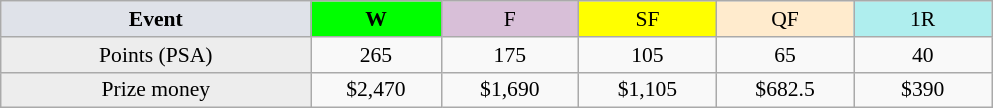<table class=wikitable style=font-size:90%;text-align:center>
<tr>
<td width=200 colspan=1 bgcolor=#dfe2e9><strong>Event</strong></td>
<td width=80 bgcolor=lime><strong>W</strong></td>
<td width=85 bgcolor=#D8BFD8>F</td>
<td width=85 bgcolor=#FFFF00>SF</td>
<td width=85 bgcolor=#ffebcd>QF</td>
<td width=85 bgcolor=#afeeee>1R</td>
</tr>
<tr>
<td bgcolor=#EDEDED>Points (PSA)</td>
<td>265</td>
<td>175</td>
<td>105</td>
<td>65</td>
<td>40</td>
</tr>
<tr>
<td bgcolor=#EDEDED>Prize money</td>
<td>$2,470</td>
<td>$1,690</td>
<td>$1,105</td>
<td>$682.5</td>
<td>$390</td>
</tr>
</table>
